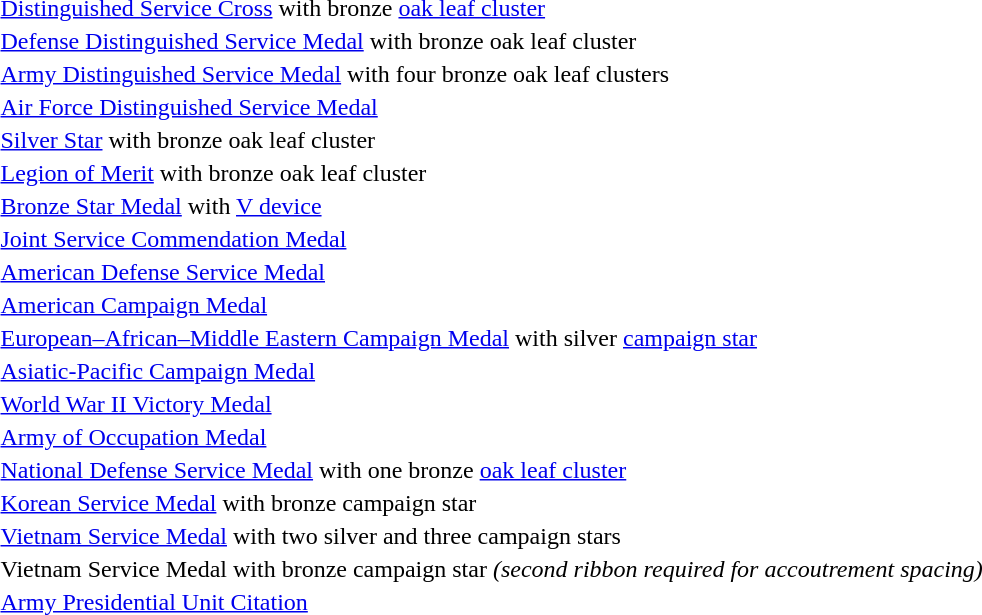<table>
<tr>
<td></td>
<td><a href='#'>Distinguished Service Cross</a> with bronze <a href='#'>oak leaf cluster</a></td>
</tr>
<tr>
<td></td>
<td><a href='#'>Defense Distinguished Service Medal</a> with bronze oak leaf cluster</td>
</tr>
<tr>
<td></td>
<td><a href='#'>Army Distinguished Service Medal</a> with four bronze oak leaf clusters</td>
</tr>
<tr>
<td></td>
<td><a href='#'>Air Force Distinguished Service Medal</a></td>
</tr>
<tr>
<td></td>
<td><a href='#'>Silver Star</a> with bronze oak leaf cluster</td>
</tr>
<tr>
<td></td>
<td><a href='#'>Legion of Merit</a> with bronze oak leaf cluster</td>
</tr>
<tr>
<td></td>
<td><a href='#'>Bronze Star Medal</a> with <a href='#'>V device</a></td>
</tr>
<tr>
<td></td>
<td><a href='#'>Joint Service Commendation Medal</a></td>
</tr>
<tr>
<td></td>
<td><a href='#'>American Defense Service Medal</a></td>
</tr>
<tr>
<td></td>
<td><a href='#'>American Campaign Medal</a></td>
</tr>
<tr>
<td></td>
<td><a href='#'>European–African–Middle Eastern Campaign Medal</a> with silver <a href='#'>campaign star</a></td>
</tr>
<tr>
<td></td>
<td><a href='#'>Asiatic-Pacific Campaign Medal</a></td>
</tr>
<tr>
<td></td>
<td><a href='#'>World War II Victory Medal</a></td>
</tr>
<tr>
<td></td>
<td><a href='#'>Army of Occupation Medal</a></td>
</tr>
<tr>
<td></td>
<td><a href='#'>National Defense Service Medal</a> with one bronze <a href='#'>oak leaf cluster</a></td>
</tr>
<tr>
<td></td>
<td><a href='#'>Korean Service Medal</a> with bronze campaign star</td>
</tr>
<tr>
<td></td>
<td><a href='#'>Vietnam Service Medal</a> with two silver and three campaign stars</td>
</tr>
<tr>
<td></td>
<td>Vietnam Service Medal with bronze campaign star <em>(second ribbon required for accoutrement spacing)</em></td>
</tr>
<tr>
<td></td>
<td><a href='#'>Army Presidential Unit Citation</a></td>
</tr>
<tr>
</tr>
</table>
